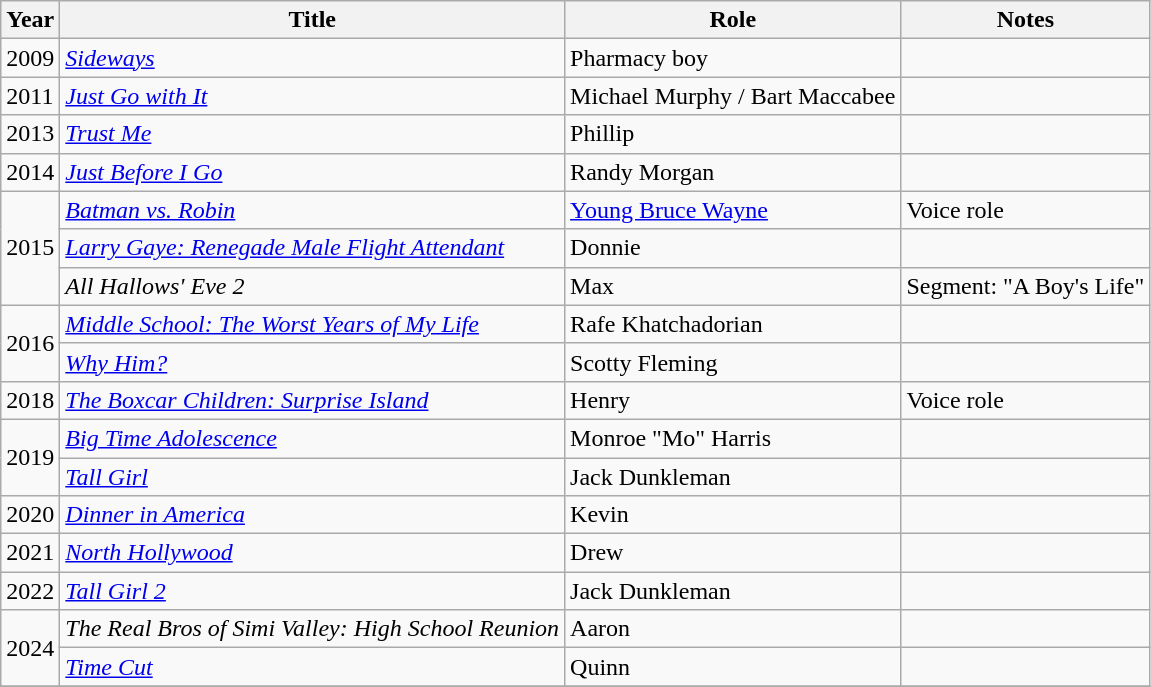<table class="wikitable sortable">
<tr>
<th>Year</th>
<th>Title</th>
<th class="unsortable">Role</th>
<th class="unsortable">Notes</th>
</tr>
<tr>
<td>2009</td>
<td><em><a href='#'>Sideways</a></em></td>
<td>Pharmacy boy</td>
<td></td>
</tr>
<tr>
<td>2011</td>
<td><em><a href='#'>Just Go with It</a></em></td>
<td>Michael Murphy / Bart Maccabee</td>
<td></td>
</tr>
<tr>
<td>2013</td>
<td><em><a href='#'>Trust Me</a></em></td>
<td>Phillip</td>
<td></td>
</tr>
<tr>
<td>2014</td>
<td><em><a href='#'>Just Before I Go</a></em></td>
<td>Randy Morgan</td>
<td></td>
</tr>
<tr>
<td rowspan="3">2015</td>
<td><em><a href='#'>Batman vs. Robin</a></em></td>
<td><a href='#'>Young Bruce Wayne</a></td>
<td>Voice role</td>
</tr>
<tr>
<td><em><a href='#'>Larry Gaye: Renegade Male Flight Attendant</a></em></td>
<td>Donnie</td>
<td></td>
</tr>
<tr>
<td><em>All Hallows' Eve 2</em></td>
<td>Max</td>
<td>Segment: "A Boy's Life"</td>
</tr>
<tr>
<td rowspan="2">2016</td>
<td><em><a href='#'>Middle School: The Worst Years of My Life</a></em></td>
<td>Rafe Khatchadorian</td>
<td></td>
</tr>
<tr>
<td><em><a href='#'>Why Him?</a></em></td>
<td>Scotty Fleming</td>
<td></td>
</tr>
<tr>
<td>2018</td>
<td data-sort-value="Boxcar Children: Surprise Island, The"><em><a href='#'>The Boxcar Children: Surprise Island</a></em></td>
<td>Henry</td>
<td>Voice role</td>
</tr>
<tr>
<td rowspan="2">2019</td>
<td><em><a href='#'>Big Time Adolescence</a></em></td>
<td>Monroe "Mo" Harris</td>
<td></td>
</tr>
<tr>
<td><em><a href='#'>Tall Girl</a></em></td>
<td>Jack Dunkleman</td>
<td></td>
</tr>
<tr>
<td>2020</td>
<td><em><a href='#'>Dinner in America</a></em></td>
<td>Kevin</td>
<td></td>
</tr>
<tr>
<td>2021</td>
<td><em><a href='#'>North Hollywood</a></em></td>
<td>Drew</td>
<td></td>
</tr>
<tr>
<td>2022</td>
<td><em><a href='#'>Tall Girl 2</a></em></td>
<td>Jack Dunkleman</td>
<td></td>
</tr>
<tr>
<td rowspan="2">2024</td>
<td data-sort-value="Real Bros of Simi Valley: High School Reunion, The"><em>The Real Bros of Simi Valley: High School Reunion</em></td>
<td>Aaron</td>
<td></td>
</tr>
<tr>
<td><em><a href='#'>Time Cut</a></em></td>
<td>Quinn</td>
<td></td>
</tr>
<tr>
</tr>
</table>
